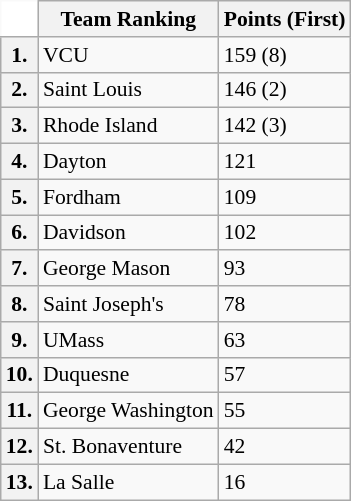<table class="wikitable" style="white-space:nowrap; font-size:90%;">
<tr>
<td ! colspan=1 style="background:white; border-top-style:hidden; border-left-style:hidden;"></td>
<th>Team Ranking</th>
<th>Points (First)</th>
</tr>
<tr>
<th>1.</th>
<td>VCU</td>
<td>159 (8)</td>
</tr>
<tr>
<th>2.</th>
<td>Saint Louis</td>
<td>146 (2)</td>
</tr>
<tr>
<th>3.</th>
<td>Rhode Island</td>
<td>142 (3)</td>
</tr>
<tr>
<th>4.</th>
<td>Dayton</td>
<td>121</td>
</tr>
<tr>
<th>5.</th>
<td>Fordham</td>
<td>109</td>
</tr>
<tr>
<th>6.</th>
<td>Davidson</td>
<td>102</td>
</tr>
<tr>
<th>7.</th>
<td>George Mason</td>
<td>93</td>
</tr>
<tr>
<th>8.</th>
<td>Saint Joseph's</td>
<td>78</td>
</tr>
<tr>
<th>9.</th>
<td>UMass</td>
<td>63</td>
</tr>
<tr>
<th>10.</th>
<td>Duquesne</td>
<td>57</td>
</tr>
<tr>
<th>11.</th>
<td>George Washington</td>
<td>55</td>
</tr>
<tr>
<th>12.</th>
<td>St. Bonaventure</td>
<td>42</td>
</tr>
<tr>
<th>13.</th>
<td>La Salle</td>
<td>16</td>
</tr>
</table>
